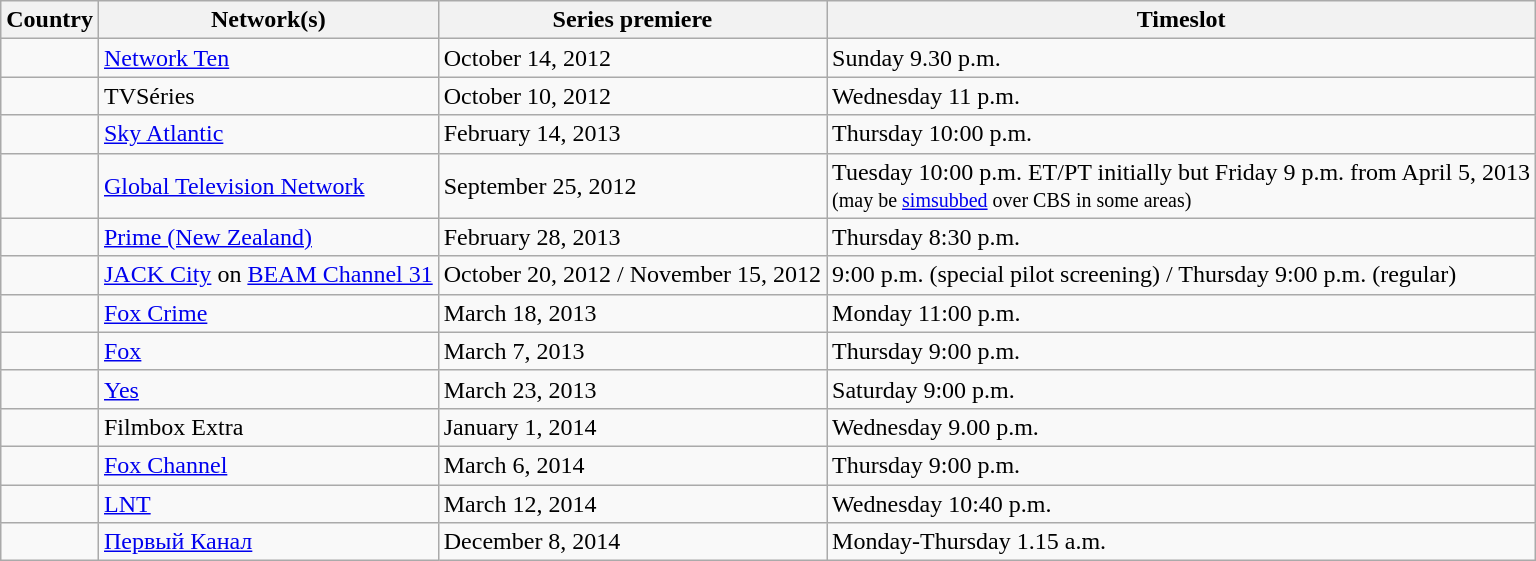<table class="wikitable sortable" ; margin:auto;">
<tr>
<th>Country</th>
<th>Network(s)</th>
<th>Series premiere</th>
<th>Timeslot</th>
</tr>
<tr>
<td></td>
<td><a href='#'>Network Ten</a></td>
<td>October 14, 2012</td>
<td>Sunday 9.30 p.m.</td>
</tr>
<tr>
<td></td>
<td>TVSéries</td>
<td>October 10, 2012</td>
<td>Wednesday 11 p.m.</td>
</tr>
<tr>
<td><br></td>
<td><a href='#'>Sky Atlantic</a></td>
<td>February 14, 2013</td>
<td>Thursday 10:00 p.m.</td>
</tr>
<tr>
<td></td>
<td><a href='#'>Global Television Network</a></td>
<td>September 25, 2012</td>
<td>Tuesday 10:00 p.m. ET/PT initially but Friday 9 p.m. from April 5, 2013<br><small>(may be <a href='#'>simsubbed</a> over CBS in some areas)</small></td>
</tr>
<tr>
<td></td>
<td><a href='#'>Prime (New Zealand)</a></td>
<td>February 28, 2013</td>
<td>Thursday 8:30 p.m.</td>
</tr>
<tr>
<td></td>
<td><a href='#'>JACK City</a> on <a href='#'>BEAM Channel 31</a></td>
<td>October 20, 2012 / November 15, 2012</td>
<td>9:00 p.m. (special pilot screening) / Thursday 9:00 p.m. (regular)</td>
</tr>
<tr>
<td></td>
<td><a href='#'>Fox Crime</a></td>
<td>March 18, 2013</td>
<td>Monday 11:00 p.m.</td>
</tr>
<tr>
<td></td>
<td><a href='#'>Fox</a></td>
<td>March 7, 2013</td>
<td>Thursday 9:00 p.m.</td>
</tr>
<tr>
<td></td>
<td><a href='#'>Yes</a></td>
<td>March 23, 2013</td>
<td>Saturday 9:00 p.m.</td>
</tr>
<tr>
<td></td>
<td>Filmbox Extra</td>
<td>January 1, 2014</td>
<td>Wednesday 9.00 p.m.</td>
</tr>
<tr>
<td></td>
<td><a href='#'>Fox Channel</a></td>
<td>March 6, 2014</td>
<td>Thursday 9:00 p.m.</td>
</tr>
<tr>
<td></td>
<td><a href='#'>LNT</a></td>
<td>March 12, 2014</td>
<td>Wednesday 10:40 p.m.</td>
</tr>
<tr>
<td></td>
<td><a href='#'>Первый Канал</a></td>
<td>December 8, 2014</td>
<td>Monday-Thursday 1.15 a.m.</td>
</tr>
</table>
